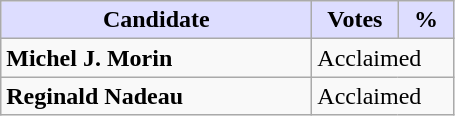<table class="wikitable">
<tr>
<th style="background:#ddf; width:200px;">Candidate</th>
<th style="background:#ddf; width:50px;">Votes</th>
<th style="background:#ddf; width:30px;">%</th>
</tr>
<tr>
<td><strong>Michel J. Morin</strong></td>
<td colspan="2">Acclaimed</td>
</tr>
<tr>
<td><strong>Reginald Nadeau</strong></td>
<td colspan="2">Acclaimed</td>
</tr>
</table>
